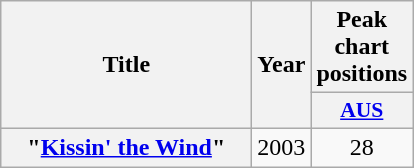<table class="wikitable plainrowheaders" style="text-align:center;">
<tr>
<th scope="col" rowspan="2" style="width:10em;">Title</th>
<th scope="col" rowspan="2" style="width:1em;">Year</th>
<th scope="col" colspan="1">Peak chart positions</th>
</tr>
<tr>
<th scope="col" style="width:3em;font-size:90%;"><a href='#'>AUS</a></th>
</tr>
<tr>
<th scope="row">"<a href='#'>Kissin' the Wind</a>"</th>
<td>2003</td>
<td>28</td>
</tr>
</table>
